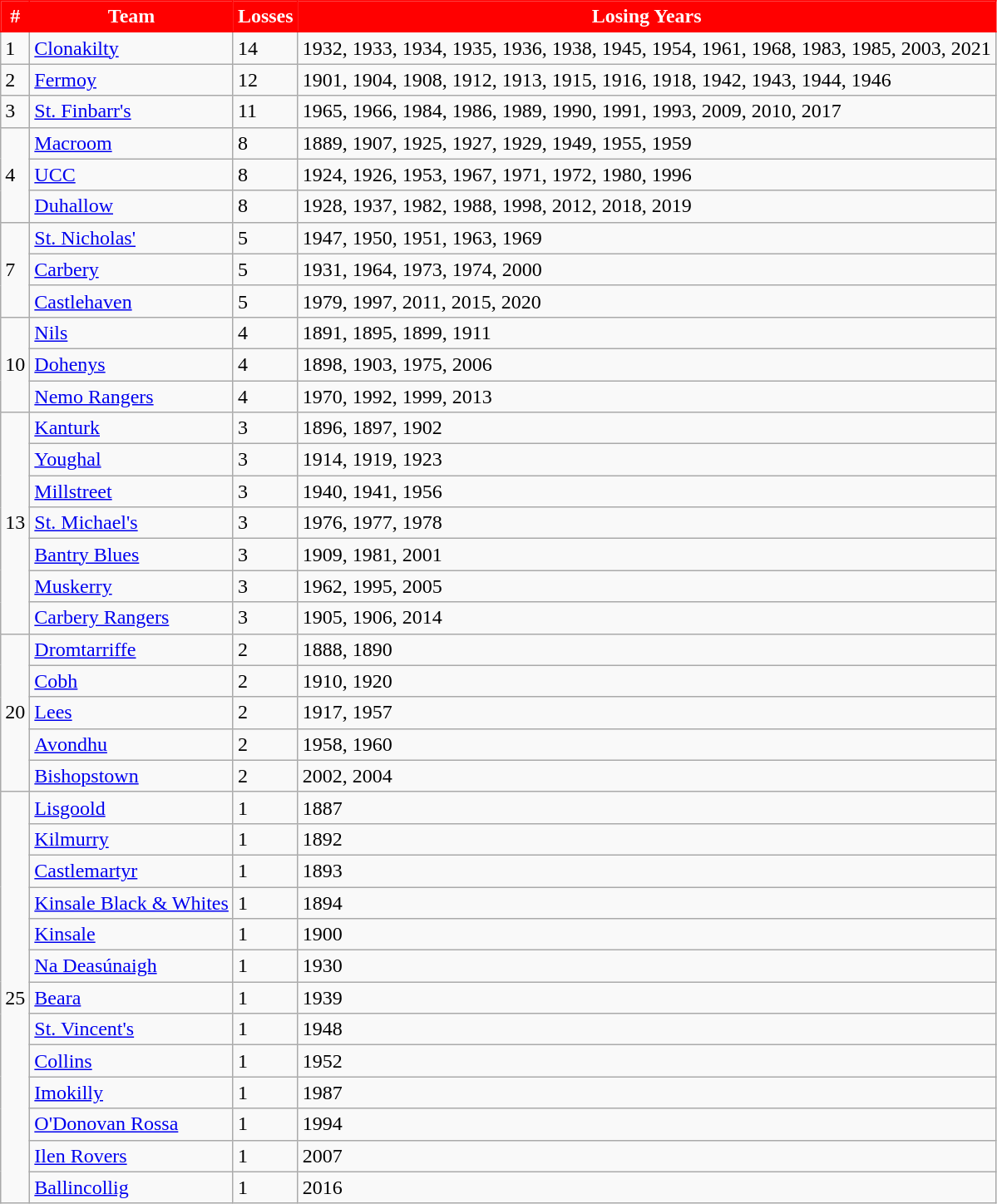<table class="wikitable">
<tr>
<th style="background:red; color:white; border:1px solid red;">#</th>
<th style="background:red; color:white; border:1px solid red;"><strong>Team</strong></th>
<th style="background:red; color:white; border:1px solid red;"><strong>Losses</strong></th>
<th style="background:red; color:white; border:1px solid red;"><strong>Losing Years</strong></th>
</tr>
<tr>
<td>1</td>
<td><a href='#'>Clonakilty</a></td>
<td>14</td>
<td>1932, 1933, 1934, 1935, 1936, 1938, 1945, 1954, 1961, 1968, 1983, 1985, 2003, 2021</td>
</tr>
<tr>
<td>2</td>
<td><a href='#'>Fermoy</a></td>
<td>12</td>
<td>1901, 1904, 1908, 1912, 1913, 1915, 1916, 1918, 1942, 1943, 1944, 1946</td>
</tr>
<tr>
<td>3</td>
<td><a href='#'>St. Finbarr's</a></td>
<td>11</td>
<td>1965, 1966, 1984, 1986, 1989, 1990, 1991, 1993, 2009, 2010, 2017</td>
</tr>
<tr>
<td rowspan=3>4</td>
<td><a href='#'>Macroom</a></td>
<td>8</td>
<td>1889, 1907, 1925, 1927, 1929, 1949, 1955, 1959</td>
</tr>
<tr>
<td><a href='#'>UCC</a></td>
<td>8</td>
<td>1924, 1926, 1953, 1967, 1971, 1972, 1980, 1996</td>
</tr>
<tr>
<td><a href='#'>Duhallow</a></td>
<td>8</td>
<td>1928, 1937, 1982, 1988, 1998, 2012, 2018, 2019</td>
</tr>
<tr>
<td rowspan=3>7</td>
<td><a href='#'>St. Nicholas'</a></td>
<td>5</td>
<td>1947, 1950, 1951, 1963, 1969</td>
</tr>
<tr>
<td><a href='#'>Carbery</a></td>
<td>5</td>
<td>1931, 1964, 1973, 1974, 2000</td>
</tr>
<tr>
<td><a href='#'>Castlehaven</a></td>
<td>5</td>
<td>1979, 1997, 2011, 2015, 2020</td>
</tr>
<tr>
<td rowspan=3>10</td>
<td><a href='#'>Nils</a></td>
<td>4</td>
<td>1891, 1895, 1899, 1911</td>
</tr>
<tr>
<td><a href='#'>Dohenys</a></td>
<td>4</td>
<td>1898, 1903, 1975, 2006</td>
</tr>
<tr>
<td><a href='#'>Nemo Rangers</a></td>
<td>4</td>
<td>1970, 1992, 1999, 2013</td>
</tr>
<tr>
<td rowspan=7>13</td>
<td><a href='#'>Kanturk</a></td>
<td>3</td>
<td>1896, 1897, 1902</td>
</tr>
<tr>
<td><a href='#'>Youghal</a></td>
<td>3</td>
<td>1914, 1919, 1923</td>
</tr>
<tr>
<td><a href='#'>Millstreet</a></td>
<td>3</td>
<td>1940, 1941, 1956</td>
</tr>
<tr>
<td><a href='#'>St. Michael's</a></td>
<td>3</td>
<td>1976, 1977, 1978</td>
</tr>
<tr>
<td><a href='#'>Bantry Blues</a></td>
<td>3</td>
<td>1909, 1981, 2001</td>
</tr>
<tr>
<td><a href='#'>Muskerry</a></td>
<td>3</td>
<td>1962, 1995, 2005</td>
</tr>
<tr>
<td><a href='#'>Carbery Rangers</a></td>
<td>3</td>
<td>1905, 1906, 2014</td>
</tr>
<tr>
<td rowspan=5>20</td>
<td><a href='#'>Dromtarriffe</a></td>
<td>2</td>
<td>1888, 1890</td>
</tr>
<tr>
<td><a href='#'>Cobh</a></td>
<td>2</td>
<td>1910, 1920</td>
</tr>
<tr>
<td><a href='#'>Lees</a></td>
<td>2</td>
<td>1917, 1957</td>
</tr>
<tr>
<td><a href='#'>Avondhu</a></td>
<td>2</td>
<td>1958, 1960</td>
</tr>
<tr>
<td><a href='#'>Bishopstown</a></td>
<td>2</td>
<td>2002, 2004</td>
</tr>
<tr>
<td rowspan=13>25</td>
<td><a href='#'>Lisgoold</a></td>
<td>1</td>
<td>1887</td>
</tr>
<tr>
<td><a href='#'>Kilmurry</a></td>
<td>1</td>
<td>1892</td>
</tr>
<tr>
<td><a href='#'>Castlemartyr</a></td>
<td>1</td>
<td>1893</td>
</tr>
<tr>
<td><a href='#'>Kinsale Black & Whites</a></td>
<td>1</td>
<td>1894</td>
</tr>
<tr>
<td><a href='#'>Kinsale</a></td>
<td>1</td>
<td>1900</td>
</tr>
<tr>
<td><a href='#'>Na Deasúnaigh</a></td>
<td>1</td>
<td>1930</td>
</tr>
<tr>
<td><a href='#'>Beara</a></td>
<td>1</td>
<td>1939</td>
</tr>
<tr>
<td><a href='#'>St. Vincent's</a></td>
<td>1</td>
<td>1948</td>
</tr>
<tr>
<td><a href='#'>Collins</a></td>
<td>1</td>
<td>1952</td>
</tr>
<tr>
<td><a href='#'>Imokilly</a></td>
<td>1</td>
<td>1987</td>
</tr>
<tr>
<td><a href='#'>O'Donovan Rossa</a></td>
<td>1</td>
<td>1994</td>
</tr>
<tr>
<td><a href='#'>Ilen Rovers</a></td>
<td>1</td>
<td>2007</td>
</tr>
<tr>
<td><a href='#'>Ballincollig</a></td>
<td>1</td>
<td>2016</td>
</tr>
</table>
